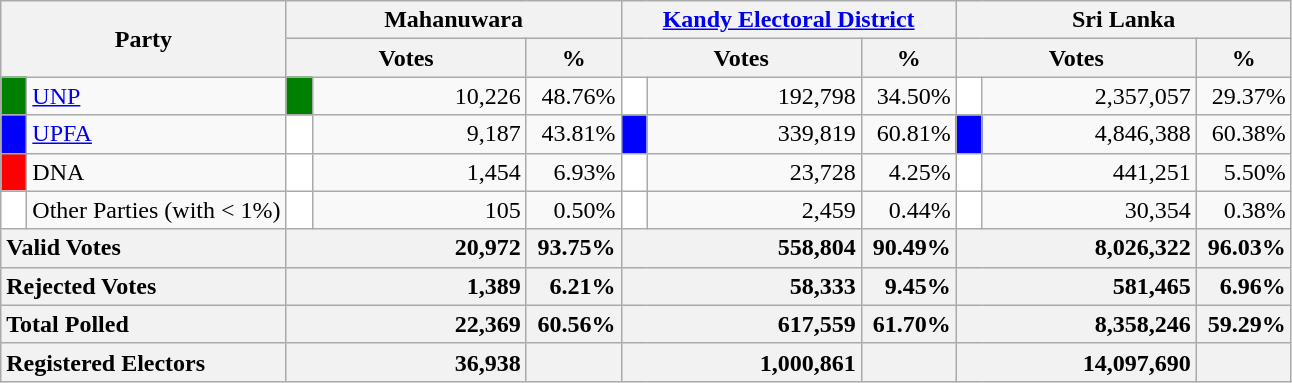<table class="wikitable">
<tr>
<th colspan="2" width="144px"rowspan="2">Party</th>
<th colspan="3" width="216px">Mahanuwara</th>
<th colspan="3" width="216px"><a href='#'>Kandy Electoral District</a></th>
<th colspan="3" width="216px">Sri Lanka</th>
</tr>
<tr>
<th colspan="2" width="144px">Votes</th>
<th>%</th>
<th colspan="2" width="144px">Votes</th>
<th>%</th>
<th colspan="2" width="144px">Votes</th>
<th>%</th>
</tr>
<tr>
<td style="background-color:green;" width="10px"></td>
<td style="text-align:left;"><a href='#'>UNP</a></td>
<td style="background-color:green;" width="10px"></td>
<td style="text-align:right;">10,226</td>
<td style="text-align:right;">48.76%</td>
<td style="background-color:white;" width="10px"></td>
<td style="text-align:right;">192,798</td>
<td style="text-align:right;">34.50%</td>
<td style="background-color:white;" width="10px"></td>
<td style="text-align:right;">2,357,057</td>
<td style="text-align:right;">29.37%</td>
</tr>
<tr>
<td style="background-color:blue;" width="10px"></td>
<td style="text-align:left;"><a href='#'>UPFA</a></td>
<td style="background-color:white;" width="10px"></td>
<td style="text-align:right;">9,187</td>
<td style="text-align:right;">43.81%</td>
<td style="background-color:blue;" width="10px"></td>
<td style="text-align:right;">339,819</td>
<td style="text-align:right;">60.81%</td>
<td style="background-color:blue;" width="10px"></td>
<td style="text-align:right;">4,846,388</td>
<td style="text-align:right;">60.38%</td>
</tr>
<tr>
<td style="background-color:red;" width="10px"></td>
<td style="text-align:left;">DNA</td>
<td style="background-color:white;" width="10px"></td>
<td style="text-align:right;">1,454</td>
<td style="text-align:right;">6.93%</td>
<td style="background-color:white;" width="10px"></td>
<td style="text-align:right;">23,728</td>
<td style="text-align:right;">4.25%</td>
<td style="background-color:white;" width="10px"></td>
<td style="text-align:right;">441,251</td>
<td style="text-align:right;">5.50%</td>
</tr>
<tr>
<td style="background-color:white;" width="10px"></td>
<td style="text-align:left;">Other Parties (with < 1%)</td>
<td style="background-color:white;" width="10px"></td>
<td style="text-align:right;">105</td>
<td style="text-align:right;">0.50%</td>
<td style="background-color:white;" width="10px"></td>
<td style="text-align:right;">2,459</td>
<td style="text-align:right;">0.44%</td>
<td style="background-color:white;" width="10px"></td>
<td style="text-align:right;">30,354</td>
<td style="text-align:right;">0.38%</td>
</tr>
<tr>
<th colspan="2" width="144px"style="text-align:left;">Valid Votes</th>
<th style="text-align:right;"colspan="2" width="144px">20,972</th>
<th style="text-align:right;">93.75%</th>
<th style="text-align:right;"colspan="2" width="144px">558,804</th>
<th style="text-align:right;">90.49%</th>
<th style="text-align:right;"colspan="2" width="144px">8,026,322</th>
<th style="text-align:right;">96.03%</th>
</tr>
<tr>
<th colspan="2" width="144px"style="text-align:left;">Rejected Votes</th>
<th style="text-align:right;"colspan="2" width="144px">1,389</th>
<th style="text-align:right;">6.21%</th>
<th style="text-align:right;"colspan="2" width="144px">58,333</th>
<th style="text-align:right;">9.45%</th>
<th style="text-align:right;"colspan="2" width="144px">581,465</th>
<th style="text-align:right;">6.96%</th>
</tr>
<tr>
<th colspan="2" width="144px"style="text-align:left;">Total Polled</th>
<th style="text-align:right;"colspan="2" width="144px">22,369</th>
<th style="text-align:right;">60.56%</th>
<th style="text-align:right;"colspan="2" width="144px">617,559</th>
<th style="text-align:right;">61.70%</th>
<th style="text-align:right;"colspan="2" width="144px">8,358,246</th>
<th style="text-align:right;">59.29%</th>
</tr>
<tr>
<th colspan="2" width="144px"style="text-align:left;">Registered Electors</th>
<th style="text-align:right;"colspan="2" width="144px">36,938</th>
<th></th>
<th style="text-align:right;"colspan="2" width="144px">1,000,861</th>
<th></th>
<th style="text-align:right;"colspan="2" width="144px">14,097,690</th>
<th></th>
</tr>
</table>
